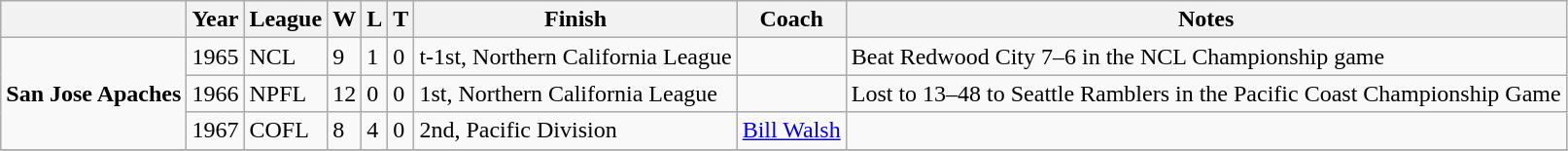<table class="wikitable">
<tr>
<th></th>
<th>Year</th>
<th>League</th>
<th>W</th>
<th>L</th>
<th>T</th>
<th>Finish</th>
<th>Coach</th>
<th>Notes</th>
</tr>
<tr>
<td rowspan=3><strong>San Jose Apaches</strong></td>
<td>1965</td>
<td>NCL</td>
<td>9</td>
<td>1</td>
<td>0</td>
<td>t-1st, Northern California League</td>
<td></td>
<td>Beat Redwood City 7–6 in the NCL Championship game</td>
</tr>
<tr>
<td>1966</td>
<td>NPFL</td>
<td>12</td>
<td>0</td>
<td>0</td>
<td>1st, Northern California League</td>
<td></td>
<td>Lost to 13–48 to Seattle Ramblers in the Pacific Coast Championship Game</td>
</tr>
<tr>
<td>1967</td>
<td>COFL</td>
<td>8</td>
<td>4</td>
<td>0</td>
<td>2nd, Pacific Division</td>
<td><a href='#'>Bill Walsh</a></td>
<td></td>
</tr>
<tr>
</tr>
</table>
